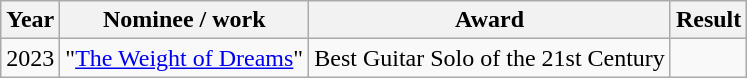<table class="wikitable">
<tr>
<th>Year</th>
<th>Nominee / work</th>
<th>Award</th>
<th>Result</th>
</tr>
<tr>
<td>2023</td>
<td>"<a href='#'>The Weight of Dreams</a>"</td>
<td>Best Guitar Solo of the 21st Century</td>
<td></td>
</tr>
</table>
